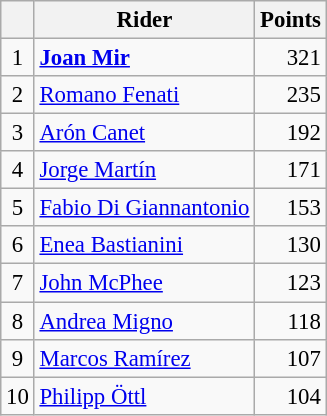<table class="wikitable" style="font-size: 95%;">
<tr>
<th></th>
<th>Rider</th>
<th>Points</th>
</tr>
<tr>
<td align=center>1</td>
<td> <strong><a href='#'>Joan Mir</a></strong></td>
<td align=right>321</td>
</tr>
<tr>
<td align=center>2</td>
<td> <a href='#'>Romano Fenati</a></td>
<td align=right>235</td>
</tr>
<tr>
<td align=center>3</td>
<td> <a href='#'>Arón Canet</a></td>
<td align=right>192</td>
</tr>
<tr>
<td align=center>4</td>
<td> <a href='#'>Jorge Martín</a></td>
<td align=right>171</td>
</tr>
<tr>
<td align=center>5</td>
<td> <a href='#'>Fabio Di Giannantonio</a></td>
<td align=right>153</td>
</tr>
<tr>
<td align=center>6</td>
<td> <a href='#'>Enea Bastianini</a></td>
<td align=right>130</td>
</tr>
<tr>
<td align=center>7</td>
<td> <a href='#'>John McPhee</a></td>
<td align=right>123</td>
</tr>
<tr>
<td align=center>8</td>
<td> <a href='#'>Andrea Migno</a></td>
<td align=right>118</td>
</tr>
<tr>
<td align=center>9</td>
<td> <a href='#'>Marcos Ramírez</a></td>
<td align=right>107</td>
</tr>
<tr>
<td align=center>10</td>
<td> <a href='#'>Philipp Öttl</a></td>
<td align=right>104</td>
</tr>
</table>
